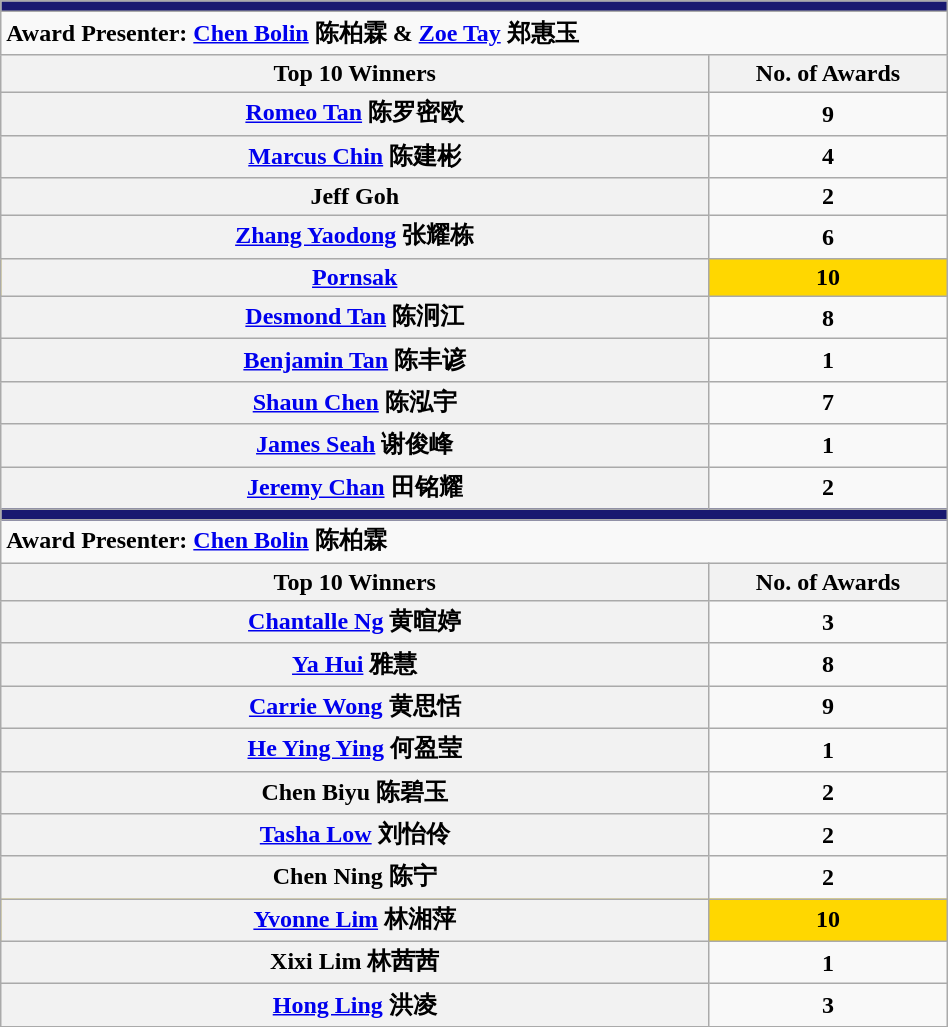<table class="wikitable" style="width:50%">
<tr bgcolor="#bebebe">
<td colspan=5 data-sort-value="ω" style="background-color:#191970; font-weight:bold; text-align:center;"></td>
</tr>
<tr>
<td align=left colspan=3><strong> Award Presenter:  <a href='#'>Chen Bolin</a> 陈柏霖 & <a href='#'>Zoe Tay</a> 郑惠玉</strong></td>
</tr>
<tr>
<th width="4%">Top 10 Winners</th>
<th width="1%">No. of Awards</th>
</tr>
<tr bgcolor=>
<th scope="row"><strong><a href='#'>Romeo Tan</a> 陈罗密欧</strong></th>
<td align="center"><strong>9</strong></td>
</tr>
<tr bgcolor=>
<th scope="row"><strong><a href='#'>Marcus Chin</a> 陈建彬</strong></th>
<td align="center"><strong>4</strong></td>
</tr>
<tr bgcolor=>
<th scope="row"><strong>Jeff Goh</strong></th>
<td align="center"><strong>2</strong></td>
</tr>
<tr bgcolor=>
<th scope="row"><strong><a href='#'>Zhang Yaodong</a> 张耀栋</strong></th>
<td align="center"><strong>6</strong></td>
</tr>
<tr bgcolor=#FFD700>
<th scope="row"><strong><a href='#'>Pornsak</a></strong></th>
<td align="center"><strong>10</strong></td>
</tr>
<tr bgcolor=>
<th scope="row"><a href='#'>Desmond Tan</a> 陈泂江</th>
<td align="center"><strong>8</strong></td>
</tr>
<tr bgcolor=>
<th scope="row"><a href='#'>Benjamin Tan</a> 陈丰谚</th>
<td align="center"><strong>1</strong></td>
</tr>
<tr bgcolor=>
<th scope="row"><a href='#'>Shaun Chen</a> 陈泓宇</th>
<td align="center"><strong>7</strong></td>
</tr>
<tr bgcolor=>
<th scope="row"><a href='#'>James Seah</a> 谢俊峰</th>
<td align="center"><strong>1</strong></td>
</tr>
<tr bgcolor=>
<th scope="row"><a href='#'>Jeremy Chan</a> 田铭耀</th>
<td align="center"><strong>2</strong></td>
</tr>
<tr bgcolor="#bebebe">
<td colspan=5 data-sort-value="ω" style="background-color:#191970; font-weight:bold; text-align:center;"></td>
</tr>
<tr>
<td align=left colspan=3><strong> Award Presenter:  <a href='#'>Chen Bolin</a> 陈柏霖</strong></td>
</tr>
<tr>
<th scope="col"  class="unsortable" style="width:17em;">Top 10 Winners</th>
<th scope="col"  style="width:5em;">No. of Awards</th>
</tr>
<tr bgcolor=>
<th scope="row"><a href='#'>Chantalle Ng</a> 黄暄婷</th>
<td align="center"><strong>3</strong></td>
</tr>
<tr bgcolor=>
<th scope="row"><a href='#'>Ya Hui</a> 雅慧</th>
<td align="center"><strong>8</strong></td>
</tr>
<tr bgcolor=>
<th scope="row"><a href='#'>Carrie Wong</a> 黄思恬</th>
<td align="center"><strong>9</strong></td>
</tr>
<tr bgcolor=>
<th scope="row"><a href='#'>He Ying Ying</a> 何盈莹</th>
<td align="center"><strong>1</strong></td>
</tr>
<tr bgcolor=>
<th scope="row">Chen Biyu 陈碧玉</th>
<td align="center"><strong>2</strong></td>
</tr>
<tr bgcolor=>
<th scope="row"><a href='#'>Tasha Low</a> 刘怡伶</th>
<td align="center"><strong>2</strong></td>
</tr>
<tr bgcolor=>
<th scope="row">Chen Ning 陈宁</th>
<td align="center"><strong>2</strong></td>
</tr>
<tr bgcolor=#FFD700>
<th scope="row"><a href='#'>Yvonne Lim</a> 林湘萍</th>
<td align="center"><strong>10</strong></td>
</tr>
<tr bgcolor=>
<th scope="row">Xixi Lim 林茜茜</th>
<td align="center"><strong>1</strong></td>
</tr>
<tr bgcolor=>
<th scope="row"><a href='#'> Hong Ling</a> 洪凌</th>
<td align="center"><strong>3</strong></td>
</tr>
<tr>
</tr>
</table>
